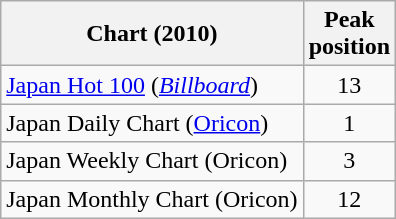<table class="wikitable sortable">
<tr>
<th>Chart (2010)</th>
<th>Peak<br>position</th>
</tr>
<tr>
<td><a href='#'>Japan Hot 100</a> (<em><a href='#'>Billboard</a></em>)</td>
<td align="center">13</td>
</tr>
<tr>
<td>Japan Daily Chart (<a href='#'>Oricon</a>)</td>
<td align="center">1</td>
</tr>
<tr>
<td>Japan Weekly Chart (Oricon)</td>
<td align="center">3</td>
</tr>
<tr>
<td>Japan Monthly Chart (Oricon)</td>
<td align="center">12</td>
</tr>
</table>
